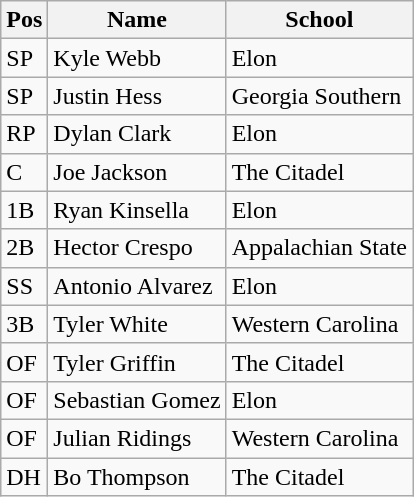<table class=wikitable>
<tr>
<th>Pos</th>
<th>Name</th>
<th>School</th>
</tr>
<tr>
<td>SP</td>
<td>Kyle Webb</td>
<td>Elon</td>
</tr>
<tr>
<td>SP</td>
<td>Justin Hess</td>
<td>Georgia Southern</td>
</tr>
<tr>
<td>RP</td>
<td>Dylan Clark</td>
<td>Elon</td>
</tr>
<tr>
<td>C</td>
<td>Joe Jackson</td>
<td>The Citadel</td>
</tr>
<tr>
<td>1B</td>
<td>Ryan Kinsella</td>
<td>Elon</td>
</tr>
<tr>
<td>2B</td>
<td>Hector Crespo</td>
<td>Appalachian State</td>
</tr>
<tr>
<td>SS</td>
<td>Antonio Alvarez</td>
<td>Elon</td>
</tr>
<tr>
<td>3B</td>
<td>Tyler White</td>
<td>Western Carolina</td>
</tr>
<tr>
<td>OF</td>
<td>Tyler Griffin</td>
<td>The Citadel</td>
</tr>
<tr>
<td>OF</td>
<td>Sebastian Gomez</td>
<td>Elon</td>
</tr>
<tr>
<td>OF</td>
<td>Julian Ridings</td>
<td>Western Carolina</td>
</tr>
<tr>
<td>DH</td>
<td>Bo Thompson</td>
<td>The Citadel</td>
</tr>
</table>
